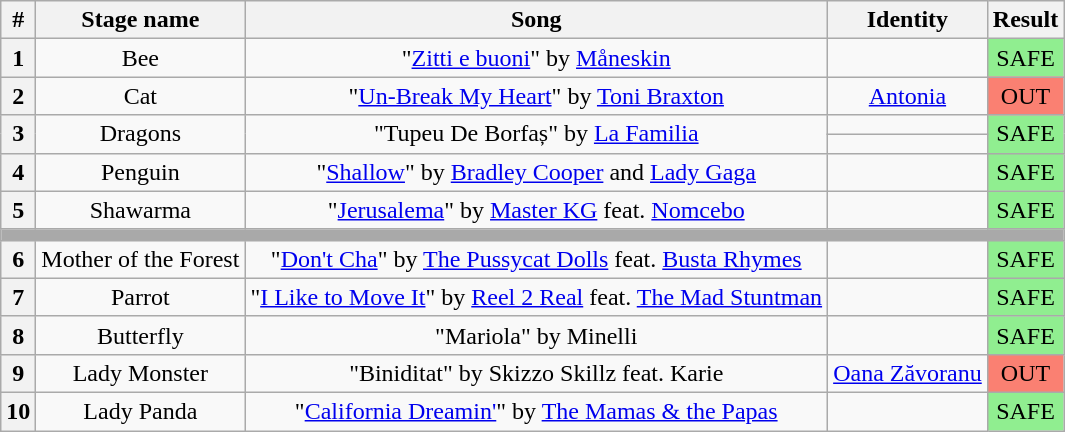<table class="wikitable plainrowheaders" style="text-align: center;">
<tr>
<th>#</th>
<th>Stage name</th>
<th>Song</th>
<th>Identity</th>
<th>Result</th>
</tr>
<tr>
<th>1</th>
<td>Bee</td>
<td>"<a href='#'>Zitti e buoni</a>" by <a href='#'>Måneskin</a></td>
<td></td>
<td bgcolor=lightgreen>SAFE</td>
</tr>
<tr>
<th>2</th>
<td>Cat</td>
<td>"<a href='#'>Un-Break My Heart</a>" by <a href='#'>Toni Braxton</a></td>
<td><a href='#'>Antonia</a></td>
<td bgcolor=salmon>OUT</td>
</tr>
<tr>
<th rowspan="2">3</th>
<td rowspan="2">Dragons</td>
<td rowspan="2">"Tupeu De Borfaș" by <a href='#'>La Familia</a></td>
<td></td>
<td rowspan="2" bgcolor=lightgreen>SAFE</td>
</tr>
<tr>
<td></td>
</tr>
<tr>
<th>4</th>
<td>Penguin</td>
<td>"<a href='#'>Shallow</a>" by <a href='#'>Bradley Cooper</a> and <a href='#'>Lady Gaga</a></td>
<td></td>
<td bgcolor=lightgreen>SAFE</td>
</tr>
<tr>
<th>5</th>
<td>Shawarma</td>
<td>"<a href='#'>Jerusalema</a>" by <a href='#'>Master KG</a> feat. <a href='#'>Nomcebo</a></td>
<td></td>
<td bgcolor=lightgreen>SAFE</td>
</tr>
<tr>
<td colspan="5" style="background:darkgray"></td>
</tr>
<tr>
<th>6</th>
<td>Mother of the Forest</td>
<td>"<a href='#'>Don't Cha</a>" by <a href='#'>The Pussycat Dolls</a> feat. <a href='#'>Busta Rhymes</a></td>
<td></td>
<td bgcolor=lightgreen>SAFE</td>
</tr>
<tr>
<th>7</th>
<td>Parrot</td>
<td>"<a href='#'>I Like to Move It</a>" by <a href='#'>Reel 2 Real</a> feat. <a href='#'>The Mad Stuntman</a></td>
<td></td>
<td bgcolor=lightgreen>SAFE</td>
</tr>
<tr>
<th>8</th>
<td>Butterfly</td>
<td>"Mariola" by Minelli</td>
<td></td>
<td bgcolor=lightgreen>SAFE</td>
</tr>
<tr>
<th>9</th>
<td>Lady Monster</td>
<td>"Biniditat" by Skizzo Skillz feat. Karie</td>
<td><a href='#'>Oana Zăvoranu</a></td>
<td bgcolor=salmon>OUT</td>
</tr>
<tr>
<th>10</th>
<td>Lady Panda</td>
<td>"<a href='#'>California Dreamin'</a>" by <a href='#'>The Mamas & the Papas</a></td>
<td></td>
<td bgcolor=lightgreen>SAFE</td>
</tr>
</table>
